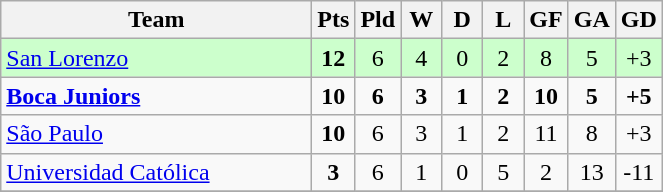<table class="wikitable" style="text-align: center;">
<tr>
<th width="200">Team</th>
<th width="20" abbr="Points">Pts</th>
<th width="20" abbr="Played">Pld</th>
<th width="20" abbr="Won">W</th>
<th width="20" abbr="Drawn">D</th>
<th width="20" abbr="Lost">L</th>
<th width="20" abbr="Goals for">GF</th>
<th width="20" abbr="Goals against">GA</th>
<th width="20" abbr="Goal difference">GD</th>
</tr>
<tr bgcolor="#ccffcc">
<td style="text-align:left;"> <a href='#'>San Lorenzo</a></td>
<td><strong>12</strong></td>
<td>6</td>
<td>4</td>
<td>0</td>
<td>2</td>
<td>8</td>
<td>5</td>
<td>+3</td>
</tr>
<tr>
<td style="text-align:left;"> <strong><a href='#'>Boca Juniors</a></strong></td>
<td><strong>10</strong></td>
<td><strong>6</strong></td>
<td><strong>3</strong></td>
<td><strong>1</strong></td>
<td><strong>2</strong></td>
<td><strong>10</strong></td>
<td><strong>5</strong></td>
<td><strong>+5</strong></td>
</tr>
<tr>
<td style="text-align:left;"> <a href='#'>São Paulo</a></td>
<td><strong>10</strong></td>
<td>6</td>
<td>3</td>
<td>1</td>
<td>2</td>
<td>11</td>
<td>8</td>
<td>+3</td>
</tr>
<tr>
<td style="text-align:left;"> <a href='#'>Universidad Católica</a></td>
<td><strong>3</strong></td>
<td>6</td>
<td>1</td>
<td>0</td>
<td>5</td>
<td>2</td>
<td>13</td>
<td>-11</td>
</tr>
<tr>
</tr>
</table>
